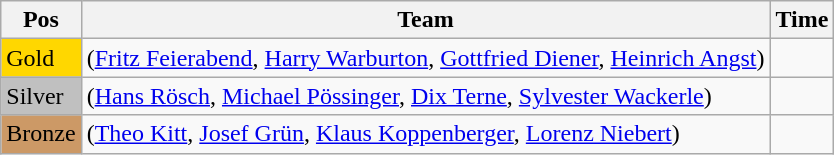<table class="wikitable">
<tr>
<th>Pos</th>
<th>Team</th>
<th>Time</th>
</tr>
<tr>
<td style="background:gold">Gold</td>
<td> (<a href='#'>Fritz Feierabend</a>, <a href='#'>Harry Warburton</a>, <a href='#'>Gottfried Diener</a>, <a href='#'>Heinrich Angst</a>)</td>
<td></td>
</tr>
<tr>
<td style="background:silver">Silver</td>
<td> (<a href='#'>Hans Rösch</a>, <a href='#'>Michael Pössinger</a>, <a href='#'>Dix Terne</a>, <a href='#'>Sylvester Wackerle</a>)</td>
<td></td>
</tr>
<tr>
<td style="background:#cc9966">Bronze</td>
<td> (<a href='#'>Theo Kitt</a>, <a href='#'>Josef Grün</a>, <a href='#'>Klaus Koppenberger</a>, <a href='#'>Lorenz Niebert</a>)</td>
<td></td>
</tr>
</table>
